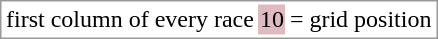<table border="0" style="border: 1px solid #999; background-color:#FFFFFF; text-align:center">
<tr>
<td>first column of every race</td>
<td style="background:#DFBBBF;">10</td>
<td>= grid position</td>
</tr>
</table>
